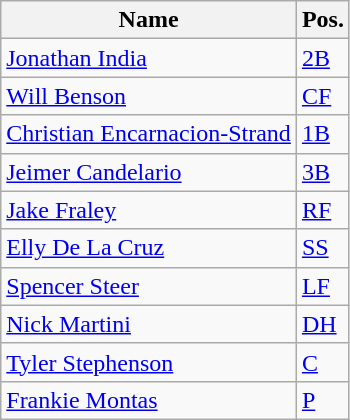<table class="wikitable">
<tr>
<th>Name</th>
<th>Pos.</th>
</tr>
<tr>
<td><a href='#'>Jonathan India</a></td>
<td><a href='#'>2B</a></td>
</tr>
<tr>
<td><a href='#'>Will Benson</a></td>
<td><a href='#'>CF</a></td>
</tr>
<tr>
<td><a href='#'>Christian Encarnacion-Strand</a></td>
<td><a href='#'>1B</a></td>
</tr>
<tr>
<td><a href='#'>Jeimer Candelario</a></td>
<td><a href='#'>3B</a></td>
</tr>
<tr>
<td><a href='#'>Jake Fraley</a></td>
<td><a href='#'>RF</a></td>
</tr>
<tr>
<td><a href='#'>Elly De La Cruz</a></td>
<td><a href='#'>SS</a></td>
</tr>
<tr>
<td><a href='#'>Spencer Steer</a></td>
<td><a href='#'>LF</a></td>
</tr>
<tr>
<td><a href='#'>Nick Martini</a></td>
<td><a href='#'>DH</a></td>
</tr>
<tr>
<td><a href='#'>Tyler Stephenson</a></td>
<td><a href='#'>C</a></td>
</tr>
<tr>
<td><a href='#'>Frankie Montas</a></td>
<td><a href='#'>P</a></td>
</tr>
</table>
